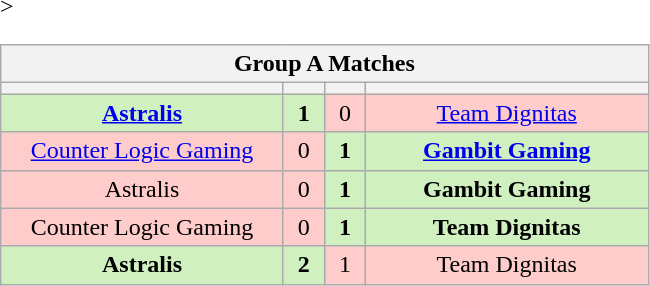<table class="wikitable" style="text-align: center;">
<tr>
<th colspan=4>Group A Matches</th>
</tr>
<tr <noinclude>>
<th width="181px"></th>
<th width="20px"></th>
<th width="20px"></th>
<th width="181px"></noinclude></th>
</tr>
<tr>
<td style="background: #D0F0C0;"><strong><a href='#'>Astralis</a></strong></td>
<td style="background: #D0F0C0;"><strong>1</strong></td>
<td style="background: #FFCCCC;">0</td>
<td style="background: #FFCCCC;"><a href='#'>Team Dignitas</a></td>
</tr>
<tr>
<td style="background: #FFCCCC;"><a href='#'>Counter Logic Gaming</a></td>
<td style="background: #FFCCCC;">0</td>
<td style="background: #D0F0C0;"><strong>1</strong></td>
<td style="background: #D0F0C0;"><strong><a href='#'>Gambit Gaming</a></strong></td>
</tr>
<tr>
<td style="background: #FFCCCC;">Astralis</td>
<td style="background: #FFCCCC;">0</td>
<td style="background: #D0F0C0;"><strong>1</strong></td>
<td style="background: #D0F0C0;"><strong>Gambit Gaming</strong></td>
</tr>
<tr>
<td style="background: #FFCCCC;">Counter Logic Gaming</td>
<td style="background: #FFCCCC;">0</td>
<td style="background: #D0F0C0;"><strong>1</strong></td>
<td style="background: #D0F0C0;"><strong>Team Dignitas</strong></td>
</tr>
<tr>
<td style="background: #D0F0C0;"><strong>Astralis</strong></td>
<td style="background: #D0F0C0;"><strong>2</strong></td>
<td style="background: #FFCCCC;">1</td>
<td style="background: #FFCCCC;">Team Dignitas</td>
</tr>
</table>
